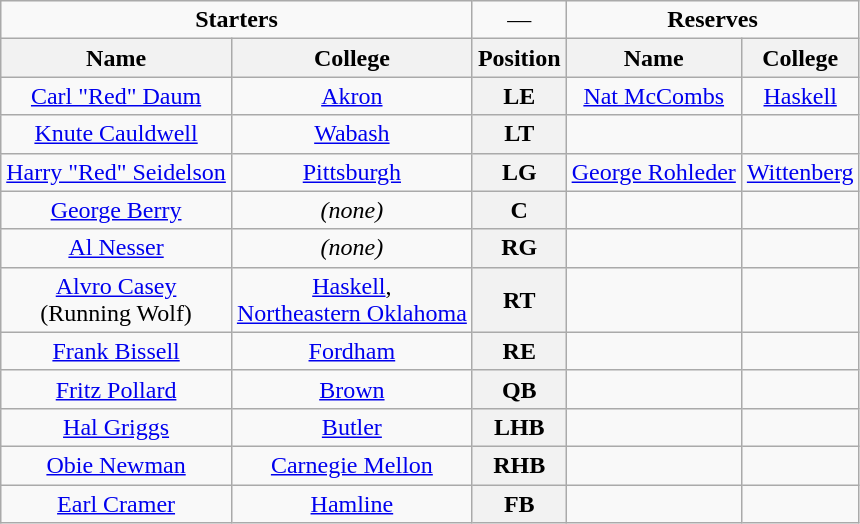<table class="wikitable" style="text-align:center">
<tr>
<td colspan="2"><strong>Starters</strong></td>
<td colspan="1">—</td>
<td colspan="2"><strong>Reserves</strong></td>
</tr>
<tr>
<th>Name</th>
<th>College</th>
<th>Position</th>
<th>Name</th>
<th>College</th>
</tr>
<tr>
<td><a href='#'>Carl "Red" Daum</a></td>
<td><a href='#'>Akron</a></td>
<th>LE</th>
<td><a href='#'>Nat McCombs</a></td>
<td><a href='#'>Haskell</a></td>
</tr>
<tr>
<td><a href='#'>Knute Cauldwell</a></td>
<td><a href='#'>Wabash</a></td>
<th>LT</th>
<td></td>
<td></td>
</tr>
<tr>
<td><a href='#'>Harry "Red" Seidelson</a></td>
<td><a href='#'>Pittsburgh</a></td>
<th>LG</th>
<td><a href='#'>George Rohleder</a></td>
<td><a href='#'>Wittenberg</a></td>
</tr>
<tr>
<td><a href='#'>George Berry</a></td>
<td><em>(none)</em></td>
<th>C</th>
<td></td>
<td></td>
</tr>
<tr>
<td><a href='#'>Al Nesser</a></td>
<td><em>(none)</em></td>
<th>RG</th>
<td></td>
<td></td>
</tr>
<tr>
<td><a href='#'>Alvro Casey</a> <br>(Running Wolf)</td>
<td><a href='#'>Haskell</a>, <br><a href='#'>Northeastern Oklahoma</a></td>
<th>RT</th>
<td></td>
<td></td>
</tr>
<tr>
<td><a href='#'>Frank Bissell</a></td>
<td><a href='#'>Fordham</a></td>
<th>RE</th>
<td></td>
<td></td>
</tr>
<tr>
<td><a href='#'>Fritz Pollard</a></td>
<td><a href='#'>Brown</a></td>
<th>QB</th>
<td></td>
<td></td>
</tr>
<tr>
<td><a href='#'>Hal Griggs</a></td>
<td><a href='#'>Butler</a></td>
<th>LHB</th>
<td></td>
<td></td>
</tr>
<tr>
<td><a href='#'>Obie Newman</a></td>
<td><a href='#'>Carnegie Mellon</a></td>
<th>RHB</th>
<td></td>
<td></td>
</tr>
<tr>
<td><a href='#'>Earl Cramer</a></td>
<td><a href='#'>Hamline</a></td>
<th>FB</th>
<td></td>
<td></td>
</tr>
</table>
